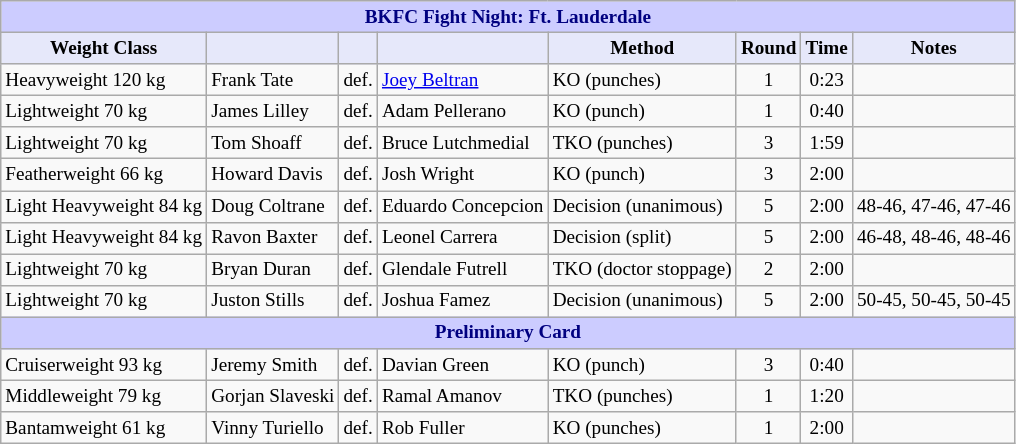<table class="wikitable" style="font-size: 80%;">
<tr>
<th colspan="8" style="background-color: #ccf; color: #000080; text-align: center;"><strong>BKFC Fight Night: Ft. Lauderdale</strong></th>
</tr>
<tr>
<th colspan="1" style="background-color: #E6E8FA; color: #000000; text-align: center;">Weight Class</th>
<th colspan="1" style="background-color: #E6E8FA; color: #000000; text-align: center;"></th>
<th colspan="1" style="background-color: #E6E8FA; color: #000000; text-align: center;"></th>
<th colspan="1" style="background-color: #E6E8FA; color: #000000; text-align: center;"></th>
<th colspan="1" style="background-color: #E6E8FA; color: #000000; text-align: center;">Method</th>
<th colspan="1" style="background-color: #E6E8FA; color: #000000; text-align: center;">Round</th>
<th colspan="1" style="background-color: #E6E8FA; color: #000000; text-align: center;">Time</th>
<th colspan="1" style="background-color: #E6E8FA; color: #000000; text-align: center;">Notes</th>
</tr>
<tr>
<td>Heavyweight 120 kg</td>
<td> Frank Tate</td>
<td align=center>def.</td>
<td> <a href='#'>Joey Beltran</a></td>
<td>KO (punches)</td>
<td align=center>1</td>
<td align=center>0:23</td>
<td></td>
</tr>
<tr>
<td>Lightweight 70 kg</td>
<td> James Lilley</td>
<td align=center>def.</td>
<td> Adam Pellerano</td>
<td>KO (punch)</td>
<td align=center>1</td>
<td align=center>0:40</td>
<td></td>
</tr>
<tr>
<td>Lightweight 70 kg</td>
<td> Tom Shoaff</td>
<td align=center>def.</td>
<td> Bruce Lutchmedial</td>
<td>TKO (punches)</td>
<td align=center>3</td>
<td align=center>1:59</td>
<td></td>
</tr>
<tr>
<td>Featherweight 66 kg</td>
<td> Howard Davis</td>
<td align=center>def.</td>
<td> Josh Wright</td>
<td>KO (punch)</td>
<td align=center>3</td>
<td align=center>2:00</td>
<td></td>
</tr>
<tr>
<td>Light Heavyweight 84 kg</td>
<td> Doug Coltrane</td>
<td align=center>def.</td>
<td> Eduardo Concepcion</td>
<td>Decision (unanimous)</td>
<td align=center>5</td>
<td align=center>2:00</td>
<td>48-46, 47-46, 47-46</td>
</tr>
<tr>
<td>Light Heavyweight 84 kg</td>
<td> Ravon Baxter</td>
<td align=center>def.</td>
<td> Leonel Carrera</td>
<td>Decision (split)</td>
<td align=center>5</td>
<td align=center>2:00</td>
<td>46-48, 48-46, 48-46</td>
</tr>
<tr>
<td>Lightweight 70 kg</td>
<td> Bryan Duran</td>
<td align=center>def.</td>
<td> Glendale Futrell</td>
<td>TKO (doctor stoppage)</td>
<td align=center>2</td>
<td align=center>2:00</td>
<td></td>
</tr>
<tr>
<td>Lightweight 70 kg</td>
<td> Juston Stills</td>
<td align=center>def.</td>
<td> Joshua Famez</td>
<td>Decision (unanimous)</td>
<td align=center>5</td>
<td align=center>2:00</td>
<td>50-45, 50-45, 50-45</td>
</tr>
<tr>
<th colspan="8" style="background-color: #ccf; color: #000080; text-align: center;"><strong>Preliminary Card</strong></th>
</tr>
<tr>
<td>Cruiserweight 93 kg</td>
<td> Jeremy Smith</td>
<td align=center>def.</td>
<td> Davian Green</td>
<td>KO (punch)</td>
<td align=center>3</td>
<td align=center>0:40</td>
<td></td>
</tr>
<tr>
<td>Middleweight 79 kg</td>
<td> Gorjan Slaveski</td>
<td align=center>def.</td>
<td> Ramal Amanov</td>
<td>TKO (punches)</td>
<td align=center>1</td>
<td align=center>1:20</td>
<td></td>
</tr>
<tr>
<td>Bantamweight 61 kg</td>
<td> Vinny Turiello</td>
<td align=center>def.</td>
<td> Rob Fuller</td>
<td>KO (punches)</td>
<td align=center>1</td>
<td align=center>2:00</td>
<td></td>
</tr>
</table>
